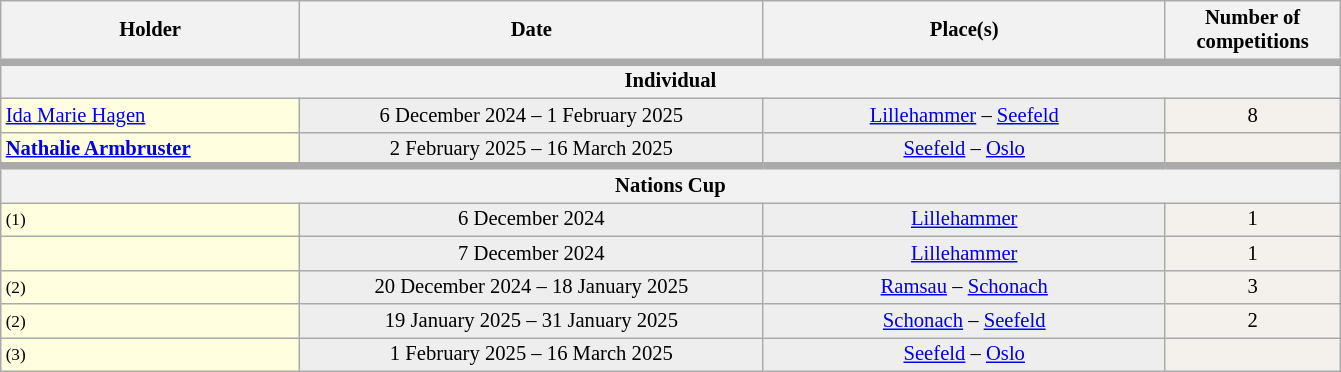<table class="wikitable plainrowheaders" style="background:#fff; font-size:86%; line-height:16px; border:grey solid 1px; border-collapse:collapse;">
<tr>
<th style="width:14em;"> Holder</th>
<th style="width:22em;">Date</th>
<th style="width:19em;">Place(s)</th>
<th style="width:8em;">Number of competitions</th>
</tr>
<tr style="background:#EEEEEE;">
<th scope="col" colspan=4 bgcolor="FFFF99" style="border-top-width:5px"><strong>Individual</strong></th>
</tr>
<tr>
<td bgcolor=FFFFE0> <a href='#'>Ida Marie Hagen</a></td>
<td align=center bgcolor=#EEEEEE>6 December 2024 – 1 February 2025</td>
<td align=center bgcolor=#EEEEEE> <a href='#'>Lillehammer</a> –  <a href='#'>Seefeld</a></td>
<td align=center bgcolor=#F4F0EC>8</td>
</tr>
<tr>
<td bgcolor=FFFFE0> <strong><a href='#'>Nathalie Armbruster</a></strong></td>
<td align=center bgcolor=#EEEEEE>2 February 2025 – 16 March 2025</td>
<td align=center bgcolor=#EEEEEE> <a href='#'>Seefeld</a> –  <a href='#'>Oslo</a></td>
<td align=center bgcolor=#F4F0EC><strong></strong></td>
</tr>
<tr>
</tr>
<tr style="background:#EEEEEE;">
<th scope="col" colspan=7 bgocolor=#FFFF99 style="border-top-width:5px"><strong>Nations Cup</strong></th>
</tr>
<tr>
<td bgcolor=FFFFE0> <small>(1)</small></td>
<td align=center bgcolor=#EEEEEE>6 December 2024</td>
<td align=center bgcolor=#EEEEEE> <a href='#'>Lillehammer</a></td>
<td align=center bgcolor=#F4F0EC>1</td>
</tr>
<tr>
<td bgcolor=FFFFE0></td>
<td align=center bgcolor=#EEEEEE>7 December 2024</td>
<td align=center bgcolor=#EEEEEE> <a href='#'>Lillehammer</a></td>
<td align=center bgcolor=#F4F0EC>1</td>
</tr>
<tr>
<td bgcolor=FFFFE0> <small>(2)</small></td>
<td align=center bgcolor=#EEEEEE>20 December 2024 – 18 January 2025</td>
<td align=center bgcolor=#EEEEEE> <a href='#'>Ramsau</a> –  <a href='#'>Schonach</a></td>
<td align=center bgcolor=#F4F0EC>3</td>
</tr>
<tr>
<td bgcolor=FFFFE0> <small>(2)</small></td>
<td align=center bgcolor=#EEEEEE>19 January 2025 – 31 January 2025</td>
<td align=center bgcolor=#EEEEEE> <a href='#'>Schonach</a> –  <a href='#'>Seefeld</a></td>
<td align=center bgcolor=#F4F0EC>2</td>
</tr>
<tr>
<td bgcolor=FFFFE0><strong></strong> <small>(3)</small></td>
<td align=center bgcolor=#EEEEEE>1 February 2025 – 16 March 2025</td>
<td align=center bgcolor=#EEEEEE> <a href='#'>Seefeld</a> –  <a href='#'>Oslo</a></td>
<td align=center bgcolor=#F4F0EC><strong></strong></td>
</tr>
</table>
